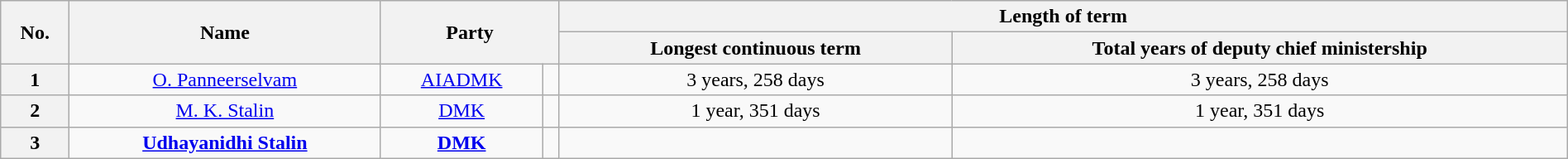<table class="wikitable sortable" style="width:100%; text-align:center">
<tr>
<th rowspan=2>No.</th>
<th rowspan=2>Name</th>
<th rowspan=2 colspan=2>Party</th>
<th colspan=2>Length of term</th>
</tr>
<tr>
<th>Longest continuous term</th>
<th>Total years of deputy chief ministership</th>
</tr>
<tr>
<th>1</th>
<td><a href='#'>O. Panneerselvam</a></td>
<td><a href='#'>AIADMK</a></td>
<td></td>
<td>3 years, 258 days</td>
<td>3 years, 258 days</td>
</tr>
<tr>
<th>2</th>
<td><a href='#'>M. K. Stalin</a></td>
<td><a href='#'>DMK</a></td>
<td></td>
<td>1 year, 351 days</td>
<td>1 year, 351 days</td>
</tr>
<tr>
<th>3</th>
<td><strong><a href='#'>Udhayanidhi Stalin</a></strong></td>
<td><strong><a href='#'>DMK</a></strong></td>
<td></td>
<td><strong></strong></td>
<td><strong></strong></td>
</tr>
</table>
